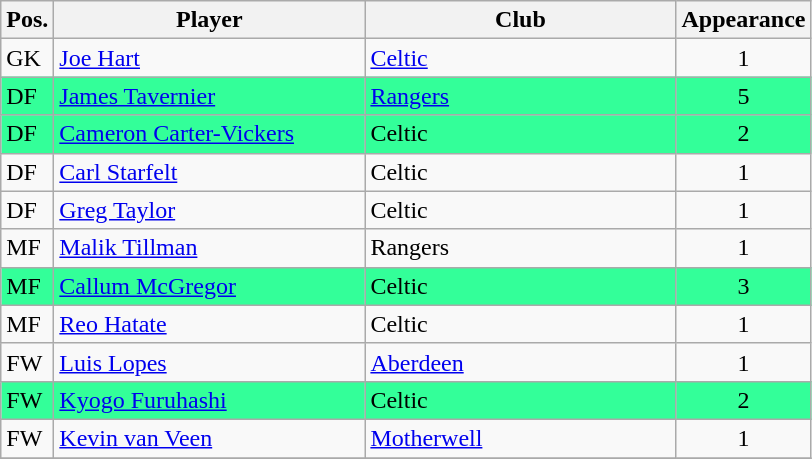<table class="wikitable">
<tr>
<th>Pos.</th>
<th>Player</th>
<th>Club</th>
<th>Appearance</th>
</tr>
<tr>
<td>GK</td>
<td style="width:200px;"><a href='#'>Joe Hart</a></td>
<td style="width:200px;"><a href='#'>Celtic</a></td>
<td align="center">1</td>
</tr>
<tr style="background:#33ff99;">
<td>DF</td>
<td><a href='#'>James Tavernier</a> </td>
<td><a href='#'>Rangers</a></td>
<td align="center">5</td>
</tr>
<tr style="background:#33ff99;">
<td>DF</td>
<td><a href='#'>Cameron Carter-Vickers</a> </td>
<td>Celtic</td>
<td align="center">2</td>
</tr>
<tr>
<td>DF</td>
<td><a href='#'>Carl Starfelt</a></td>
<td>Celtic</td>
<td align="center">1</td>
</tr>
<tr>
<td>DF</td>
<td><a href='#'>Greg Taylor</a></td>
<td>Celtic</td>
<td align="center">1</td>
</tr>
<tr>
<td>MF</td>
<td><a href='#'>Malik Tillman</a></td>
<td>Rangers</td>
<td align="center">1</td>
</tr>
<tr style="background:#33ff99;">
<td>MF</td>
<td><a href='#'>Callum McGregor</a> </td>
<td>Celtic</td>
<td align="center">3</td>
</tr>
<tr>
<td>MF</td>
<td><a href='#'>Reo Hatate</a></td>
<td>Celtic</td>
<td align="center">1</td>
</tr>
<tr>
<td>FW</td>
<td><a href='#'>Luis Lopes</a></td>
<td><a href='#'>Aberdeen</a></td>
<td align="center">1</td>
</tr>
<tr style="background:#33ff99;">
<td>FW</td>
<td><a href='#'>Kyogo Furuhashi</a> </td>
<td>Celtic</td>
<td align="center">2</td>
</tr>
<tr>
<td>FW</td>
<td><a href='#'>Kevin van Veen</a></td>
<td><a href='#'>Motherwell</a></td>
<td align="center">1</td>
</tr>
<tr>
</tr>
</table>
